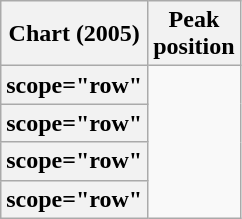<table class="wikitable sortable plainrowheaders">
<tr>
<th>Chart (2005)</th>
<th>Peak<br>position</th>
</tr>
<tr>
<th>scope="row" </th>
</tr>
<tr>
<th>scope="row" </th>
</tr>
<tr>
<th>scope="row" </th>
</tr>
<tr>
<th>scope="row" </th>
</tr>
</table>
